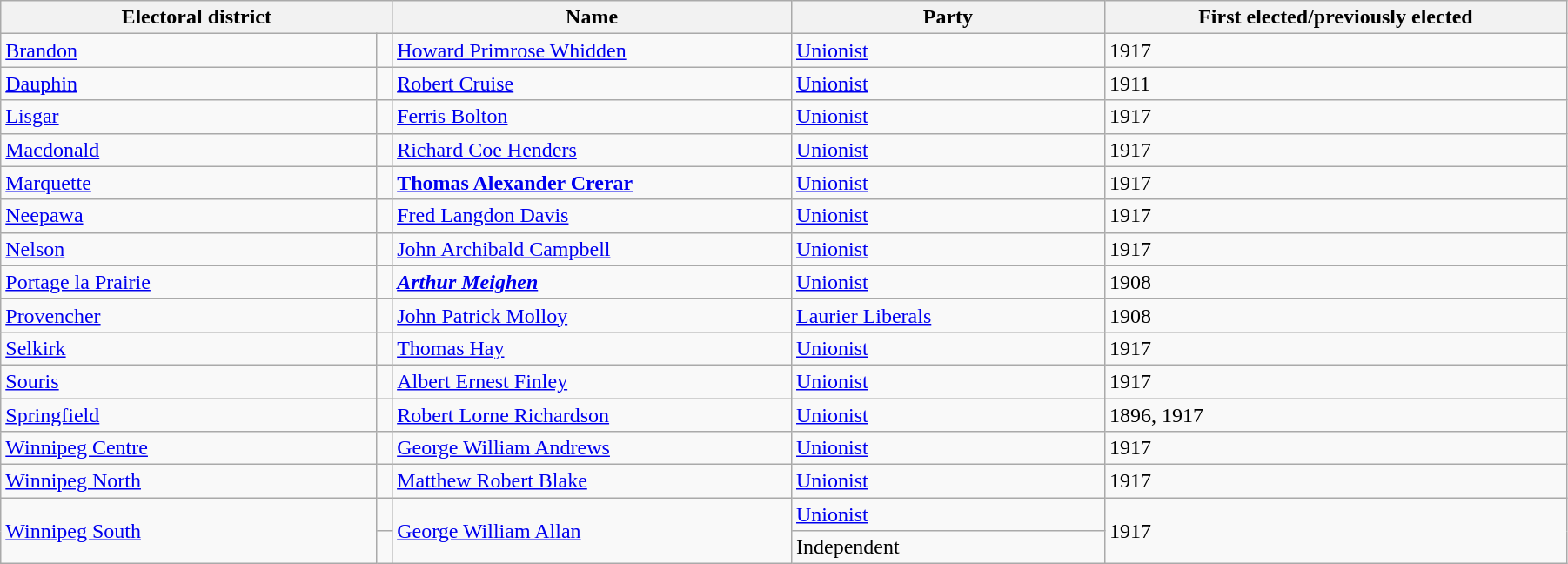<table class="wikitable" width=95%>
<tr>
<th colspan=2 width=25%>Electoral district</th>
<th>Name</th>
<th width=20%>Party</th>
<th>First elected/previously elected</th>
</tr>
<tr>
<td width=24%><a href='#'>Brandon</a></td>
<td></td>
<td><a href='#'>Howard Primrose Whidden</a></td>
<td><a href='#'>Unionist</a></td>
<td>1917</td>
</tr>
<tr>
<td><a href='#'>Dauphin</a></td>
<td></td>
<td><a href='#'>Robert Cruise</a></td>
<td><a href='#'>Unionist</a></td>
<td>1911</td>
</tr>
<tr>
<td><a href='#'>Lisgar</a></td>
<td></td>
<td><a href='#'>Ferris Bolton</a></td>
<td><a href='#'>Unionist</a></td>
<td>1917</td>
</tr>
<tr>
<td><a href='#'>Macdonald</a></td>
<td></td>
<td><a href='#'>Richard Coe Henders</a></td>
<td><a href='#'>Unionist</a></td>
<td>1917</td>
</tr>
<tr>
<td><a href='#'>Marquette</a></td>
<td></td>
<td><strong><a href='#'>Thomas Alexander Crerar</a></strong></td>
<td><a href='#'>Unionist</a></td>
<td>1917</td>
</tr>
<tr>
<td><a href='#'>Neepawa</a></td>
<td></td>
<td><a href='#'>Fred Langdon Davis</a></td>
<td><a href='#'>Unionist</a></td>
<td>1917</td>
</tr>
<tr>
<td><a href='#'>Nelson</a></td>
<td></td>
<td><a href='#'>John Archibald Campbell</a></td>
<td><a href='#'>Unionist</a></td>
<td>1917</td>
</tr>
<tr>
<td><a href='#'>Portage la Prairie</a></td>
<td></td>
<td><strong><em><a href='#'>Arthur Meighen</a></em></strong></td>
<td><a href='#'>Unionist</a></td>
<td>1908</td>
</tr>
<tr>
<td><a href='#'>Provencher</a></td>
<td></td>
<td><a href='#'>John Patrick Molloy</a></td>
<td><a href='#'>Laurier Liberals</a></td>
<td>1908</td>
</tr>
<tr>
<td><a href='#'>Selkirk</a></td>
<td></td>
<td><a href='#'>Thomas Hay</a></td>
<td><a href='#'>Unionist</a></td>
<td>1917</td>
</tr>
<tr>
<td><a href='#'>Souris</a></td>
<td></td>
<td><a href='#'>Albert Ernest Finley</a></td>
<td><a href='#'>Unionist</a></td>
<td>1917</td>
</tr>
<tr>
<td><a href='#'>Springfield</a></td>
<td></td>
<td><a href='#'>Robert Lorne Richardson</a></td>
<td><a href='#'>Unionist</a></td>
<td>1896, 1917</td>
</tr>
<tr>
<td><a href='#'>Winnipeg Centre</a></td>
<td></td>
<td><a href='#'>George William Andrews</a></td>
<td><a href='#'>Unionist</a></td>
<td>1917</td>
</tr>
<tr>
<td><a href='#'>Winnipeg North</a></td>
<td></td>
<td><a href='#'>Matthew Robert Blake</a></td>
<td><a href='#'>Unionist</a></td>
<td>1917</td>
</tr>
<tr>
<td rowspan=2><a href='#'>Winnipeg South</a></td>
<td></td>
<td rowspan=2><a href='#'>George William Allan</a></td>
<td><a href='#'>Unionist</a></td>
<td rowspan=2>1917</td>
</tr>
<tr>
<td></td>
<td>Independent</td>
</tr>
</table>
